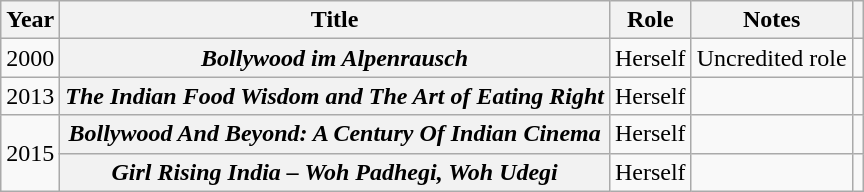<table class="wikitable sortable plainrowheaders" style="text-align: margin;">
<tr>
<th scope="col">Year</th>
<th scope="col">Title</th>
<th scope="col">Role</th>
<th scope="col">Notes</th>
<th scope="col" class="unsortable"></th>
</tr>
<tr>
<td>2000</td>
<th scope="row"><em>Bollywood im Alpenrausch</em></th>
<td>Herself</td>
<td>Uncredited role</td>
<td style="text-align: center;"></td>
</tr>
<tr>
<td>2013</td>
<th scope="row"><em>The Indian Food Wisdom and The Art of Eating Right</em></th>
<td>Herself</td>
<td></td>
<td style="text-align: center;"></td>
</tr>
<tr>
<td rowspan=2>2015</td>
<th scope="row"><em>Bollywood And Beyond: A Century Of Indian Cinema</em></th>
<td>Herself</td>
<td></td>
<td style="text-align: center;"></td>
</tr>
<tr>
<th scope="row"><em>Girl Rising India – Woh Padhegi, Woh Udegi</em></th>
<td>Herself</td>
<td></td>
<td></td>
</tr>
</table>
